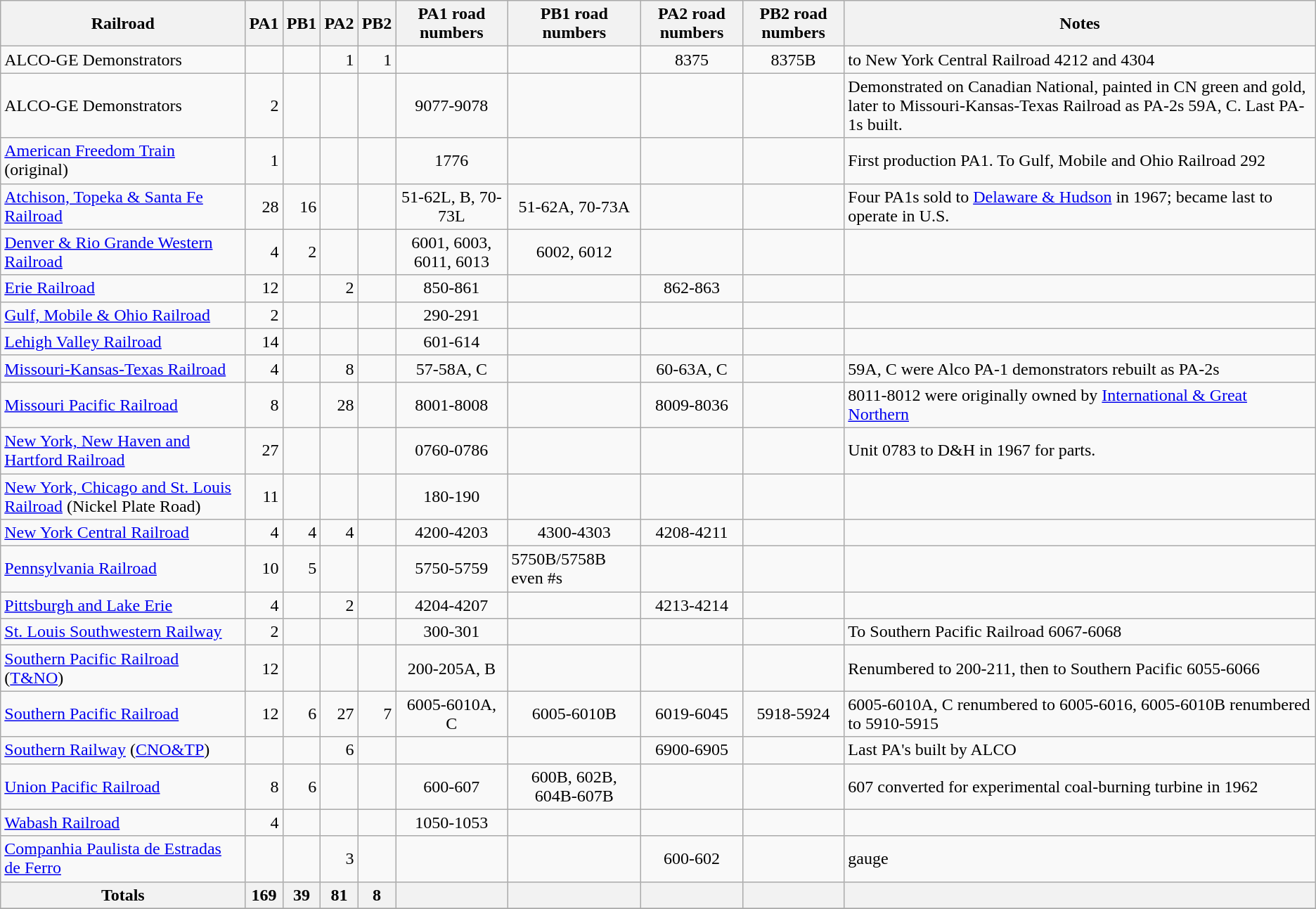<table class="wikitable sortable">
<tr>
<th bgcolor=#CCCCCC>Railroad</th>
<th bgcolor=#CCCCCC>PA1</th>
<th bgcolor=#CCCCCC>PB1</th>
<th bgcolor=#CCCCCC>PA2</th>
<th bgcolor=#CCCCCC>PB2</th>
<th bgcolor=#CCCCCC>PA1 road numbers</th>
<th bgcolor=#CCCCCC>PB1 road numbers</th>
<th bgcolor=#CCCCCC>PA2 road numbers</th>
<th bgcolor=#CCCCCC>PB2 road numbers</th>
<th bgcolor=#CCCCCC class="unsortable">Notes</th>
</tr>
<tr>
<td>ALCO-GE Demonstrators</td>
<td></td>
<td></td>
<td align=right>1</td>
<td align=right>1</td>
<td></td>
<td></td>
<td align=center>8375</td>
<td align=center>8375B</td>
<td>to New York Central Railroad 4212 and 4304</td>
</tr>
<tr>
<td>ALCO-GE Demonstrators</td>
<td align=right>2</td>
<td></td>
<td></td>
<td></td>
<td align=center>9077-9078</td>
<td></td>
<td></td>
<td></td>
<td>Demonstrated on Canadian National, painted in CN green and gold, later to Missouri-Kansas-Texas Railroad as PA-2s 59A, C. Last PA-1s built.</td>
</tr>
<tr>
<td><a href='#'>American Freedom Train</a> (original)</td>
<td align=right>1</td>
<td></td>
<td></td>
<td></td>
<td align=center>1776</td>
<td></td>
<td></td>
<td></td>
<td>First production PA1. To Gulf, Mobile and Ohio Railroad 292</td>
</tr>
<tr>
<td><a href='#'>Atchison, Topeka & Santa Fe Railroad</a></td>
<td align=right>28</td>
<td align=right>16</td>
<td></td>
<td></td>
<td align=center>51-62L, B, 70-73L</td>
<td align=center>51-62A, 70-73A</td>
<td></td>
<td></td>
<td>Four PA1s sold to <a href='#'>Delaware & Hudson</a> in 1967; became last to operate in U.S.</td>
</tr>
<tr>
<td><a href='#'>Denver & Rio Grande Western Railroad</a></td>
<td align=right>4</td>
<td align=right>2</td>
<td></td>
<td></td>
<td align=center>6001, 6003, 6011, 6013</td>
<td align=center>6002, 6012</td>
<td></td>
<td></td>
<td></td>
</tr>
<tr>
<td><a href='#'>Erie Railroad</a></td>
<td align=right>12</td>
<td></td>
<td align=right>2</td>
<td></td>
<td align=center>850-861</td>
<td></td>
<td align=center>862-863</td>
<td></td>
<td></td>
</tr>
<tr>
<td><a href='#'>Gulf, Mobile & Ohio Railroad</a></td>
<td align=right>2</td>
<td></td>
<td></td>
<td></td>
<td align=center>290-291</td>
<td></td>
<td></td>
<td></td>
<td></td>
</tr>
<tr>
<td><a href='#'>Lehigh Valley Railroad</a></td>
<td align=right>14</td>
<td></td>
<td></td>
<td></td>
<td align=center>601-614</td>
<td></td>
<td></td>
<td></td>
<td></td>
</tr>
<tr>
<td><a href='#'>Missouri-Kansas-Texas Railroad</a></td>
<td align=right>4</td>
<td></td>
<td align=right>8</td>
<td></td>
<td align=center>57-58A, C</td>
<td></td>
<td align=center>60-63A, C</td>
<td></td>
<td>59A, C were Alco PA-1 demonstrators rebuilt as PA-2s</td>
</tr>
<tr>
<td><a href='#'>Missouri Pacific Railroad</a></td>
<td align=right>8</td>
<td></td>
<td align=right>28</td>
<td></td>
<td align=center>8001-8008</td>
<td></td>
<td align=center>8009-8036</td>
<td></td>
<td>8011-8012 were originally owned by <a href='#'>International & Great Northern</a></td>
</tr>
<tr>
<td><a href='#'>New York, New Haven and Hartford Railroad</a></td>
<td align=right>27</td>
<td></td>
<td></td>
<td></td>
<td align=center>0760-0786</td>
<td></td>
<td></td>
<td></td>
<td>Unit 0783 to D&H in 1967 for parts.</td>
</tr>
<tr>
<td><a href='#'>New York, Chicago and St. Louis Railroad</a> (Nickel Plate Road)</td>
<td align=right>11</td>
<td></td>
<td></td>
<td></td>
<td align=center>180-190</td>
<td></td>
<td></td>
<td></td>
<td></td>
</tr>
<tr>
<td><a href='#'>New York Central Railroad</a></td>
<td align=right>4</td>
<td align=right>4</td>
<td align=right>4</td>
<td></td>
<td align=center>4200-4203</td>
<td align=center>4300-4303</td>
<td align=center>4208-4211</td>
<td></td>
<td></td>
</tr>
<tr>
<td><a href='#'>Pennsylvania Railroad</a></td>
<td align=right>10</td>
<td align=right>5</td>
<td></td>
<td></td>
<td align=center>5750-5759</td>
<td>5750B/5758B even #s</td>
<td></td>
<td></td>
<td></td>
</tr>
<tr>
<td><a href='#'>Pittsburgh and Lake Erie</a></td>
<td align=right>4</td>
<td align=right></td>
<td align=right>2</td>
<td></td>
<td align=center>4204-4207</td>
<td align=center></td>
<td align=center>4213-4214</td>
<td></td>
<td></td>
</tr>
<tr>
<td><a href='#'>St. Louis Southwestern Railway</a></td>
<td align=right>2</td>
<td></td>
<td></td>
<td></td>
<td align=center>300-301</td>
<td></td>
<td></td>
<td></td>
<td>To Southern Pacific Railroad 6067-6068</td>
</tr>
<tr>
<td><a href='#'>Southern Pacific Railroad</a> (<a href='#'>T&NO</a>)</td>
<td align=right>12</td>
<td></td>
<td></td>
<td></td>
<td align=center>200-205A, B</td>
<td></td>
<td></td>
<td></td>
<td>Renumbered to 200-211, then to Southern Pacific 6055-6066</td>
</tr>
<tr>
<td><a href='#'>Southern Pacific Railroad</a></td>
<td align=right>12</td>
<td align=right>6</td>
<td align=right>27</td>
<td align=right>7</td>
<td align=center>6005-6010A, C</td>
<td align=center>6005-6010B</td>
<td align=center>6019-6045</td>
<td align=center>5918-5924</td>
<td>6005-6010A, C renumbered to 6005-6016, 6005-6010B renumbered to 5910-5915</td>
</tr>
<tr>
<td><a href='#'>Southern Railway</a> (<a href='#'>CNO&TP</a>)</td>
<td></td>
<td></td>
<td align=right>6</td>
<td></td>
<td></td>
<td></td>
<td align=center>6900-6905</td>
<td></td>
<td>Last PA's built by ALCO</td>
</tr>
<tr>
<td><a href='#'>Union Pacific Railroad</a></td>
<td align=right>8</td>
<td align=right>6</td>
<td></td>
<td></td>
<td align=center>600-607</td>
<td align=center>600B, 602B, 604B-607B</td>
<td></td>
<td></td>
<td>607 converted for experimental coal-burning turbine in 1962</td>
</tr>
<tr>
<td><a href='#'>Wabash Railroad</a></td>
<td align=right>4</td>
<td></td>
<td></td>
<td></td>
<td align=center>1050-1053</td>
<td></td>
<td></td>
<td></td>
<td></td>
</tr>
<tr>
<td><a href='#'>Companhia Paulista de Estradas de Ferro</a></td>
<td></td>
<td></td>
<td align=right>3</td>
<td></td>
<td></td>
<td></td>
<td align=center>600-602</td>
<td></td>
<td> gauge</td>
</tr>
<tr style=text-align:right>
<th>Totals</th>
<th>169</th>
<th>39</th>
<th>81</th>
<th>8</th>
<th></th>
<th></th>
<th></th>
<th></th>
<th></th>
</tr>
<tr>
</tr>
</table>
